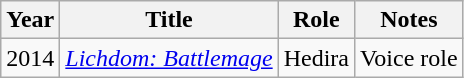<table class="wikitable sortable">
<tr>
<th>Year</th>
<th>Title</th>
<th>Role</th>
<th class="unsortable">Notes</th>
</tr>
<tr>
<td>2014</td>
<td><em><a href='#'>Lichdom: Battlemage</a></em></td>
<td>Hedira</td>
<td>Voice role</td>
</tr>
</table>
